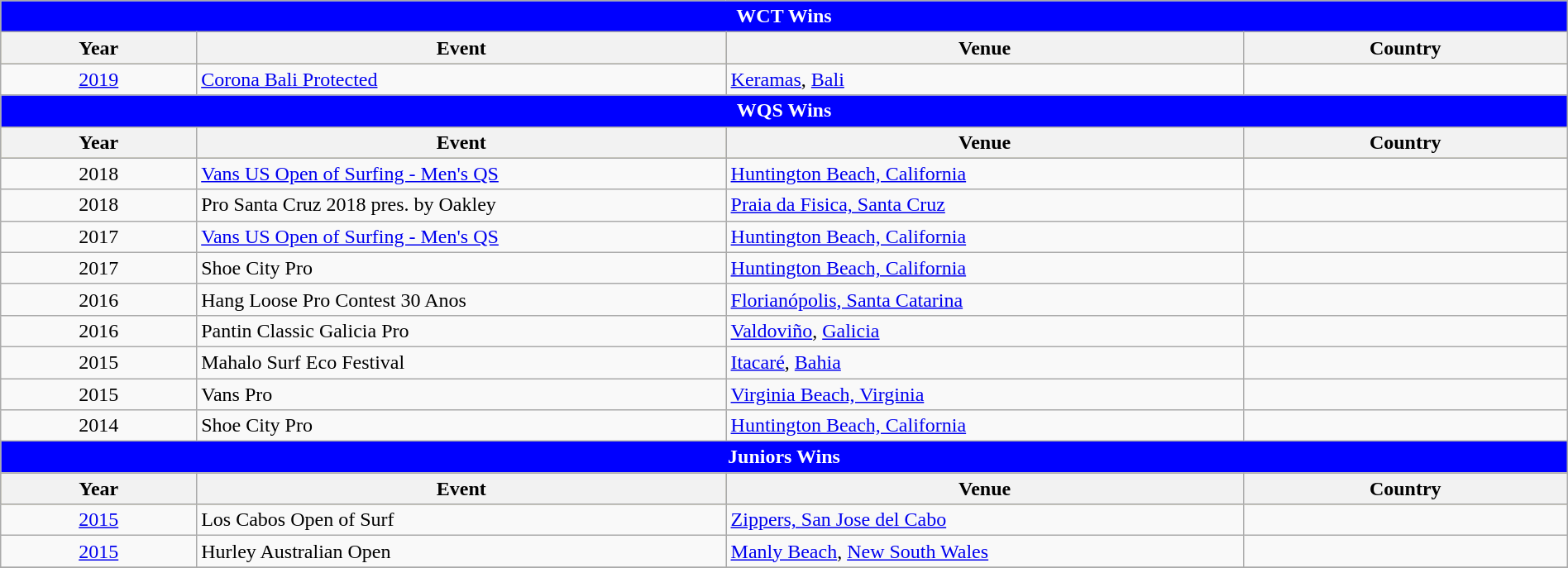<table class="wikitable" style="width:100%;">
<tr bgcolor=skyblue>
<td colspan=4; style="background: blue; color: white" align="center"><strong>WCT Wins</strong></td>
</tr>
<tr bgcolor=#bdb76b>
<th>Year</th>
<th>Event</th>
<th>Venue</th>
<th>Country</th>
</tr>
<tr>
<td style=text-align:center><a href='#'>2019</a></td>
<td><a href='#'>Corona Bali Protected</a></td>
<td><a href='#'>Keramas</a>, <a href='#'>Bali</a></td>
<td></td>
</tr>
<tr>
<td colspan="4;" style="background: blue; color: white" align="center"><strong>WQS Wins</strong></td>
</tr>
<tr bgcolor="#bdb76b">
<th>Year</th>
<th>Event</th>
<th>Venue</th>
<th>Country</th>
</tr>
<tr>
<td style="text-align:center">2018</td>
<td><a href='#'>Vans US Open of Surfing - Men's QS</a></td>
<td><a href='#'>Huntington Beach, California</a></td>
<td></td>
</tr>
<tr>
<td style="text-align:center">2018</td>
<td>Pro Santa Cruz 2018 pres. by Oakley</td>
<td><a href='#'>Praia da Fisica, Santa Cruz</a></td>
<td></td>
</tr>
<tr>
<td style="text-align:center">2017</td>
<td><a href='#'>Vans US Open of Surfing - Men's QS</a></td>
<td><a href='#'>Huntington Beach, California</a></td>
<td></td>
</tr>
<tr>
<td style="text-align:center">2017</td>
<td>Shoe City Pro</td>
<td><a href='#'>Huntington Beach, California</a></td>
<td></td>
</tr>
<tr>
<td style="text-align:center">2016</td>
<td>Hang Loose Pro Contest 30 Anos</td>
<td><a href='#'>Florianópolis, Santa Catarina</a></td>
<td></td>
</tr>
<tr>
<td style="text-align:center">2016</td>
<td>Pantin Classic Galicia Pro</td>
<td><a href='#'>Valdoviño</a>, <a href='#'>Galicia</a></td>
<td></td>
</tr>
<tr>
<td style="text-align:center">2015</td>
<td>Mahalo Surf Eco Festival</td>
<td><a href='#'>Itacaré</a>, <a href='#'>Bahia</a></td>
<td></td>
</tr>
<tr>
<td style="text-align:center">2015</td>
<td>Vans Pro</td>
<td><a href='#'>Virginia Beach, Virginia</a></td>
<td></td>
</tr>
<tr>
<td style="text-align:center">2014</td>
<td>Shoe City Pro</td>
<td><a href='#'>Huntington Beach, California</a></td>
<td></td>
</tr>
<tr>
<td colspan=4; style="background: blue; color: white" align="center"><strong>Juniors Wins</strong></td>
</tr>
<tr bgcolor=#bdb76b>
<th>Year</th>
<th width=   33.8%>Event</th>
<th width=     33%>Venue</th>
<th>Country</th>
</tr>
<tr>
<td style=text-align:center><a href='#'>2015</a></td>
<td>Los Cabos Open of Surf</td>
<td><a href='#'>Zippers, San Jose del Cabo</a></td>
<td></td>
</tr>
<tr>
<td style=text-align:center><a href='#'>2015</a></td>
<td>Hurley Australian Open</td>
<td><a href='#'>Manly Beach</a>, <a href='#'>New South Wales</a></td>
<td></td>
</tr>
<tr>
</tr>
</table>
